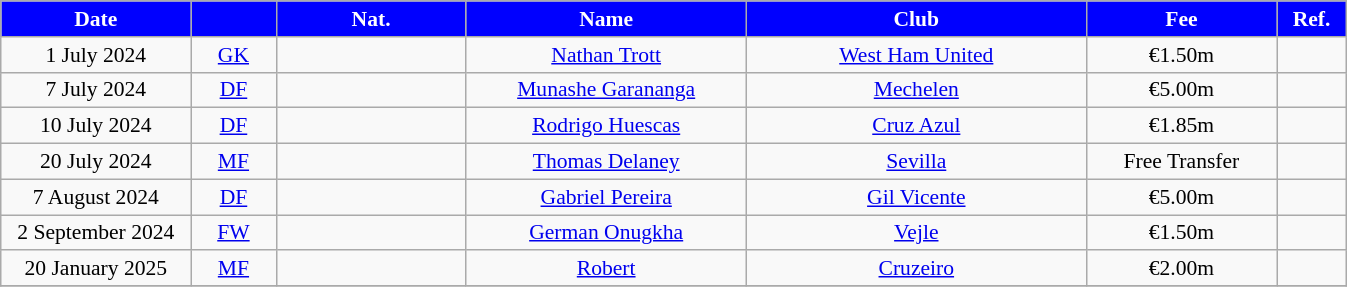<table class="wikitable" style="text-align:center; font-size:90%">
<tr>
<th style="background:#0000FF; color:#fff; width:120px;">Date</th>
<th style="background:#0000FF; color:#fff; width:50px;"></th>
<th style="background:#0000FF; color:#fff; width:120px;">Nat.</th>
<th style="background:#0000FF; color:#fff; width:180px;">Name</th>
<th style="background:#0000FF; color:#fff; width:220px;">Club</th>
<th style="background:#0000FF; color:#fff; width:120px;">Fee</th>
<th style="background:#0000FF; color:#fff; width:40px;">Ref.</th>
</tr>
<tr>
<td>1 July 2024</td>
<td><a href='#'>GK</a></td>
<td> </td>
<td><a href='#'>Nathan Trott</a></td>
<td> <a href='#'>West Ham United</a></td>
<td>€1.50m</td>
<td></td>
</tr>
<tr>
<td>7 July 2024</td>
<td><a href='#'>DF</a></td>
<td></td>
<td><a href='#'>Munashe Garananga</a></td>
<td> <a href='#'>Mechelen</a></td>
<td>€5.00m</td>
<td></td>
</tr>
<tr>
<td>10 July 2024</td>
<td><a href='#'>DF</a></td>
<td></td>
<td><a href='#'>Rodrigo Huescas</a></td>
<td> <a href='#'>Cruz Azul</a></td>
<td>€1.85m</td>
<td></td>
</tr>
<tr>
<td>20 July 2024</td>
<td><a href='#'>MF</a></td>
<td></td>
<td><a href='#'>Thomas Delaney</a></td>
<td> <a href='#'>Sevilla</a></td>
<td>Free Transfer</td>
<td></td>
</tr>
<tr>
<td>7 August 2024</td>
<td><a href='#'>DF</a></td>
<td></td>
<td><a href='#'>Gabriel Pereira</a></td>
<td> <a href='#'>Gil Vicente</a></td>
<td>€5.00m</td>
<td></td>
</tr>
<tr>
<td>2 September 2024</td>
<td><a href='#'>FW</a></td>
<td> </td>
<td><a href='#'>German Onugkha</a></td>
<td> <a href='#'>Vejle</a></td>
<td>€1.50m</td>
<td></td>
</tr>
<tr>
<td>20 January 2025</td>
<td><a href='#'>MF</a></td>
<td></td>
<td><a href='#'>Robert</a></td>
<td> <a href='#'>Cruzeiro</a></td>
<td>€2.00m</td>
<td></td>
</tr>
<tr>
</tr>
</table>
